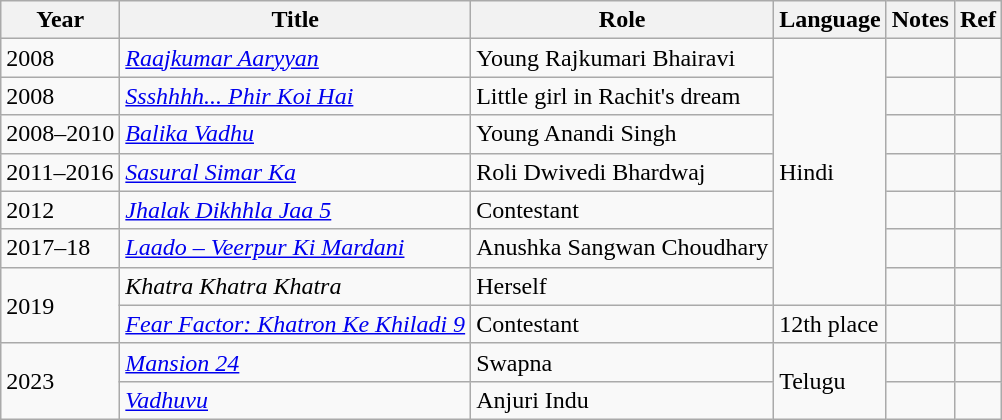<table class="wikitable sortable plainrowheaders">
<tr>
<th>Year</th>
<th>Title</th>
<th>Role</th>
<th>Language</th>
<th class= "unsortable">Notes</th>
<th class ="unsortable">Ref</th>
</tr>
<tr>
<td>2008</td>
<td><em><a href='#'>Raajkumar Aaryyan</a></em></td>
<td>Young Rajkumari Bhairavi</td>
<td rowspan="7">Hindi</td>
<td></td>
<td></td>
</tr>
<tr>
<td>2008</td>
<td><em><a href='#'>Ssshhhh... Phir Koi Hai</a></em></td>
<td>Little girl in Rachit's dream</td>
<td></td>
</tr>
<tr>
<td>2008–2010</td>
<td><em><a href='#'>Balika Vadhu </a></em></td>
<td>Young Anandi Singh</td>
<td></td>
<td></td>
</tr>
<tr>
<td>2011–2016</td>
<td><em><a href='#'>Sasural Simar Ka</a></em></td>
<td>Roli Dwivedi Bhardwaj</td>
<td></td>
<td></td>
</tr>
<tr>
<td>2012</td>
<td><em><a href='#'>Jhalak Dikhhla Jaa 5</a></em></td>
<td>Contestant</td>
<td></td>
<td></td>
</tr>
<tr>
<td>2017–18</td>
<td><em><a href='#'>Laado – Veerpur Ki Mardani</a></em></td>
<td>Anushka Sangwan Choudhary</td>
<td></td>
<td></td>
</tr>
<tr>
<td rowspan="2">2019</td>
<td><em>Khatra Khatra Khatra</em></td>
<td>Herself</td>
<td></td>
<td></td>
</tr>
<tr>
<td><em><a href='#'>Fear Factor: Khatron Ke Khiladi 9</a></em></td>
<td>Contestant</td>
<td>12th place</td>
<td></td>
</tr>
<tr>
<td rowspan="2">2023</td>
<td><em><a href='#'>Mansion 24</a></em></td>
<td>Swapna</td>
<td rowspan="2">Telugu</td>
<td></td>
<td></td>
</tr>
<tr>
<td><em><a href='#'>Vadhuvu</a></em></td>
<td>Anjuri Indu</td>
<td></td>
<td></td>
</tr>
</table>
